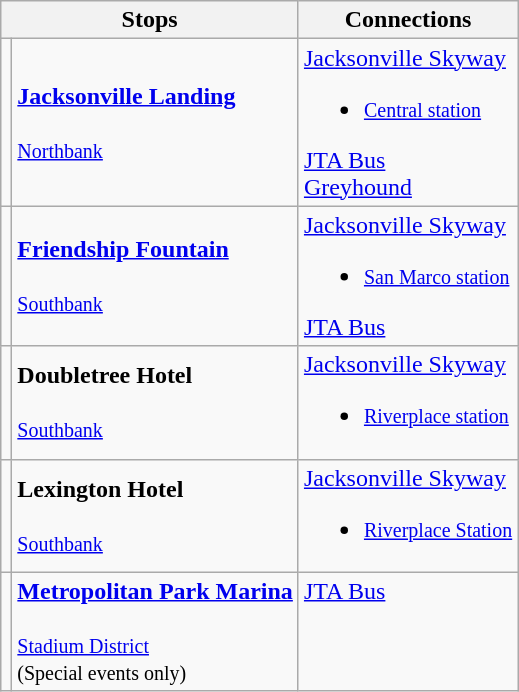<table class=wikitable>
<tr>
<th colspan=2>Stops</th>
<th>Connections</th>
</tr>
<tr>
<td></td>
<td><strong><a href='#'>Jacksonville Landing</a></strong><br><br><small><a href='#'>Northbank</a> </small></td>
<td valign=top> <a href='#'>Jacksonville Skyway</a><br><ul><li><small><a href='#'>Central station</a></small></li></ul> <a href='#'>JTA Bus</a><br>  <a href='#'>Greyhound</a></td>
</tr>
<tr>
<td></td>
<td><strong><a href='#'>Friendship Fountain</a></strong><br><br><small><a href='#'>Southbank</a> </small></td>
<td valign=top> <a href='#'>Jacksonville Skyway</a><br><ul><li><small><a href='#'>San Marco station</a></small></li></ul> <a href='#'>JTA Bus</a></td>
</tr>
<tr>
<td></td>
<td><strong>Doubletree Hotel</strong><br><br><small><a href='#'>Southbank</a> </small></td>
<td valign=top> <a href='#'>Jacksonville Skyway</a><br><ul><li><small><a href='#'>Riverplace station</a></small></li></ul></td>
</tr>
<tr>
<td></td>
<td><strong>Lexington Hotel</strong><br><br><small><a href='#'>Southbank</a> </small></td>
<td valign=top> <a href='#'>Jacksonville Skyway</a><br><ul><li><small><a href='#'>Riverplace Station</a></small></li></ul></td>
</tr>
<tr>
<td></td>
<td><strong><a href='#'>Metropolitan Park Marina</a></strong><br><br><small><a href='#'>Stadium District</a> </small><br>
<small>(Special events only)</small></td>
<td valign=top> <a href='#'>JTA Bus</a></td>
</tr>
</table>
